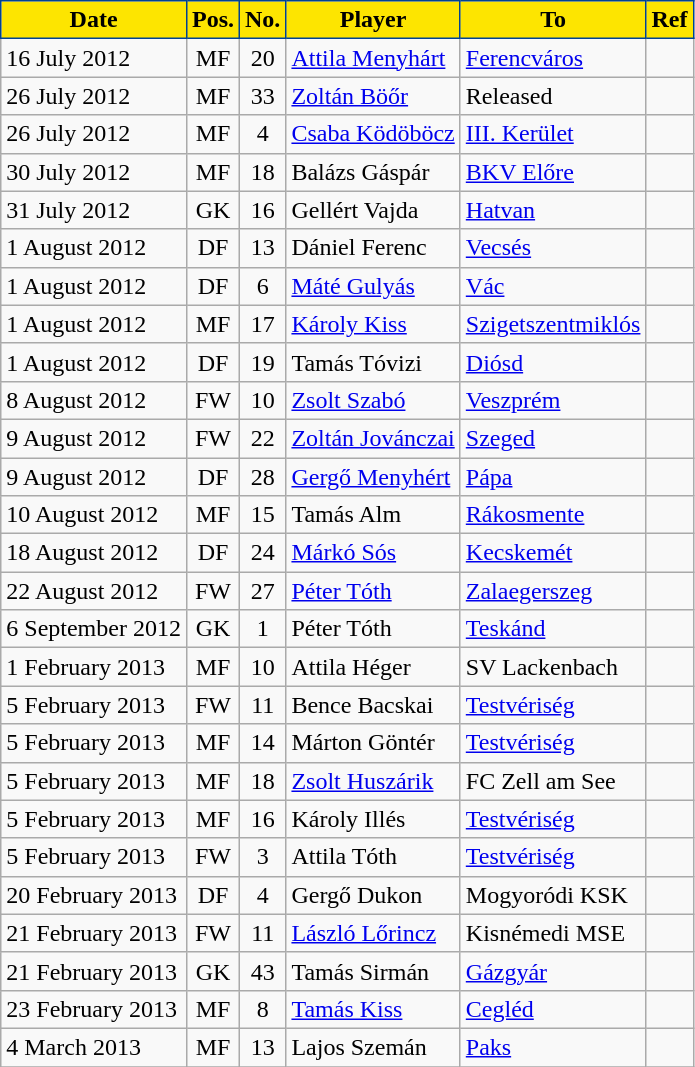<table class="wikitable plainrowheaders sortable">
<tr>
<th style="background-color:#FDE500;color:black;border:1px solid #004292">Date</th>
<th style="background-color:#FDE500;color:black;border:1px solid #004292">Pos.</th>
<th style="background-color:#FDE500;color:black;border:1px solid #004292">No.</th>
<th style="background-color:#FDE500;color:black;border:1px solid #004292">Player</th>
<th style="background-color:#FDE500;color:black;border:1px solid #004292">To</th>
<th style="background-color:#FDE500;color:black;border:1px solid #004292">Ref</th>
</tr>
<tr>
<td>16 July 2012</td>
<td style="text-align:center;">MF</td>
<td style="text-align:center;">20</td>
<td style="text-align:left;"> <a href='#'>Attila Menyhárt</a></td>
<td style="text-align:left;"><a href='#'>Ferencváros</a></td>
<td></td>
</tr>
<tr>
<td>26 July 2012</td>
<td style="text-align:center;">MF</td>
<td style="text-align:center;">33</td>
<td style="text-align:left;"> <a href='#'>Zoltán Böőr</a></td>
<td style="text-align:left;">Released</td>
<td></td>
</tr>
<tr>
<td>26 July 2012</td>
<td style="text-align:center;">MF</td>
<td style="text-align:center;">4</td>
<td style="text-align:left;"> <a href='#'>Csaba Ködöböcz</a></td>
<td style="text-align:left;"><a href='#'>III. Kerület</a></td>
<td></td>
</tr>
<tr>
<td>30 July 2012</td>
<td style="text-align:center;">MF</td>
<td style="text-align:center;">18</td>
<td style="text-align:left;"> Balázs Gáspár</td>
<td style="text-align:left;"><a href='#'>BKV Előre</a></td>
<td></td>
</tr>
<tr>
<td>31 July 2012</td>
<td style="text-align:center;">GK</td>
<td style="text-align:center;">16</td>
<td style="text-align:left;"> Gellért Vajda</td>
<td style="text-align:left;"><a href='#'>Hatvan</a></td>
<td></td>
</tr>
<tr>
<td>1 August 2012</td>
<td style="text-align:center;">DF</td>
<td style="text-align:center;">13</td>
<td style="text-align:left;"> Dániel Ferenc</td>
<td style="text-align:left;"><a href='#'>Vecsés</a></td>
<td></td>
</tr>
<tr>
<td>1 August 2012</td>
<td style="text-align:center;">DF</td>
<td style="text-align:center;">6</td>
<td style="text-align:left;"> <a href='#'>Máté Gulyás</a></td>
<td style="text-align:left;"><a href='#'>Vác</a></td>
<td></td>
</tr>
<tr>
<td>1 August 2012</td>
<td style="text-align:center;">MF</td>
<td style="text-align:center;">17</td>
<td style="text-align:left;"> <a href='#'>Károly Kiss</a></td>
<td style="text-align:left;"><a href='#'>Szigetszentmiklós</a></td>
<td></td>
</tr>
<tr>
<td>1 August 2012</td>
<td style="text-align:center;">DF</td>
<td style="text-align:center;">19</td>
<td style="text-align:left;"> Tamás Tóvizi</td>
<td style="text-align:left;"><a href='#'>Diósd</a></td>
<td></td>
</tr>
<tr>
<td>8 August 2012</td>
<td style="text-align:center;">FW</td>
<td style="text-align:center;">10</td>
<td style="text-align:left;"> <a href='#'>Zsolt Szabó</a></td>
<td style="text-align:left;"><a href='#'>Veszprém</a></td>
<td></td>
</tr>
<tr>
<td>9 August 2012</td>
<td style="text-align:center;">FW</td>
<td style="text-align:center;">22</td>
<td style="text-align:left;"> <a href='#'>Zoltán Jovánczai</a></td>
<td style="text-align:left;"><a href='#'>Szeged</a></td>
<td></td>
</tr>
<tr>
<td>9 August 2012</td>
<td style="text-align:center;">DF</td>
<td style="text-align:center;">28</td>
<td style="text-align:left;"> <a href='#'>Gergő Menyhért</a></td>
<td style="text-align:left;"><a href='#'>Pápa</a></td>
<td></td>
</tr>
<tr>
<td>10 August 2012</td>
<td style="text-align:center;">MF</td>
<td style="text-align:center;">15</td>
<td style="text-align:left;"> Tamás Alm</td>
<td style="text-align:left;"><a href='#'>Rákosmente</a></td>
<td></td>
</tr>
<tr>
<td>18 August 2012</td>
<td style="text-align:center;">DF</td>
<td style="text-align:center;">24</td>
<td style="text-align:left;"> <a href='#'>Márkó Sós</a></td>
<td style="text-align:left;"><a href='#'>Kecskemét</a></td>
<td></td>
</tr>
<tr>
<td>22 August 2012</td>
<td style="text-align:center;">FW</td>
<td style="text-align:center;">27</td>
<td style="text-align:left;"> <a href='#'>Péter Tóth</a></td>
<td style="text-align:left;"><a href='#'>Zalaegerszeg</a></td>
<td></td>
</tr>
<tr>
<td>6 September 2012</td>
<td style="text-align:center;">GK</td>
<td style="text-align:center;">1</td>
<td style="text-align:left;"> Péter Tóth</td>
<td style="text-align:left;"><a href='#'>Teskánd</a></td>
<td></td>
</tr>
<tr>
<td>1 February 2013</td>
<td style="text-align:center;">MF</td>
<td style="text-align:center;">10</td>
<td style="text-align:left;"> Attila Héger</td>
<td style="text-align:left;"> SV Lackenbach</td>
<td></td>
</tr>
<tr>
<td>5 February 2013</td>
<td style="text-align:center;">FW</td>
<td style="text-align:center;">11</td>
<td style="text-align:left;"> Bence Bacskai</td>
<td style="text-align:left;"><a href='#'>Testvériség</a></td>
<td></td>
</tr>
<tr>
<td>5 February 2013</td>
<td style="text-align:center;">MF</td>
<td style="text-align:center;">14</td>
<td style="text-align:left;"> Márton Göntér</td>
<td style="text-align:left;"><a href='#'>Testvériség</a></td>
<td></td>
</tr>
<tr>
<td>5 February 2013</td>
<td style="text-align:center;">MF</td>
<td style="text-align:center;">18</td>
<td style="text-align:left;"> <a href='#'>Zsolt Huszárik</a></td>
<td style="text-align:left;"> FC Zell am See</td>
<td></td>
</tr>
<tr>
<td>5 February 2013</td>
<td style="text-align:center;">MF</td>
<td style="text-align:center;">16</td>
<td style="text-align:left;"> Károly Illés</td>
<td style="text-align:left;"><a href='#'>Testvériség</a></td>
<td></td>
</tr>
<tr>
<td>5 February 2013</td>
<td style="text-align:center;">FW</td>
<td style="text-align:center;">3</td>
<td style="text-align:left;"> Attila Tóth</td>
<td style="text-align:left;"><a href='#'>Testvériség</a></td>
<td></td>
</tr>
<tr>
<td>20 February 2013</td>
<td style="text-align:center;">DF</td>
<td style="text-align:center;">4</td>
<td style="text-align:left;"> Gergő Dukon</td>
<td style="text-align:left;">Mogyoródi KSK</td>
<td></td>
</tr>
<tr>
<td>21 February 2013</td>
<td style="text-align:center;">FW</td>
<td style="text-align:center;">11</td>
<td style="text-align:left;"> <a href='#'>László Lőrincz</a></td>
<td style="text-align:left;">Kisnémedi MSE</td>
<td></td>
</tr>
<tr>
<td>21 February 2013</td>
<td style="text-align:center;">GK</td>
<td style="text-align:center;">43</td>
<td style="text-align:left;"> Tamás Sirmán</td>
<td style="text-align:left;"><a href='#'>Gázgyár</a></td>
<td></td>
</tr>
<tr>
<td>23 February 2013</td>
<td style="text-align:center;">MF</td>
<td style="text-align:center;">8</td>
<td style="text-align:left;"> <a href='#'>Tamás Kiss</a></td>
<td style="text-align:left;"><a href='#'>Cegléd</a></td>
<td></td>
</tr>
<tr>
<td>4 March 2013</td>
<td style="text-align:center;">MF</td>
<td style="text-align:center;">13</td>
<td style="text-align:left;"> Lajos Szemán</td>
<td style="text-align:left;"><a href='#'>Paks</a></td>
<td></td>
</tr>
<tr>
</tr>
</table>
